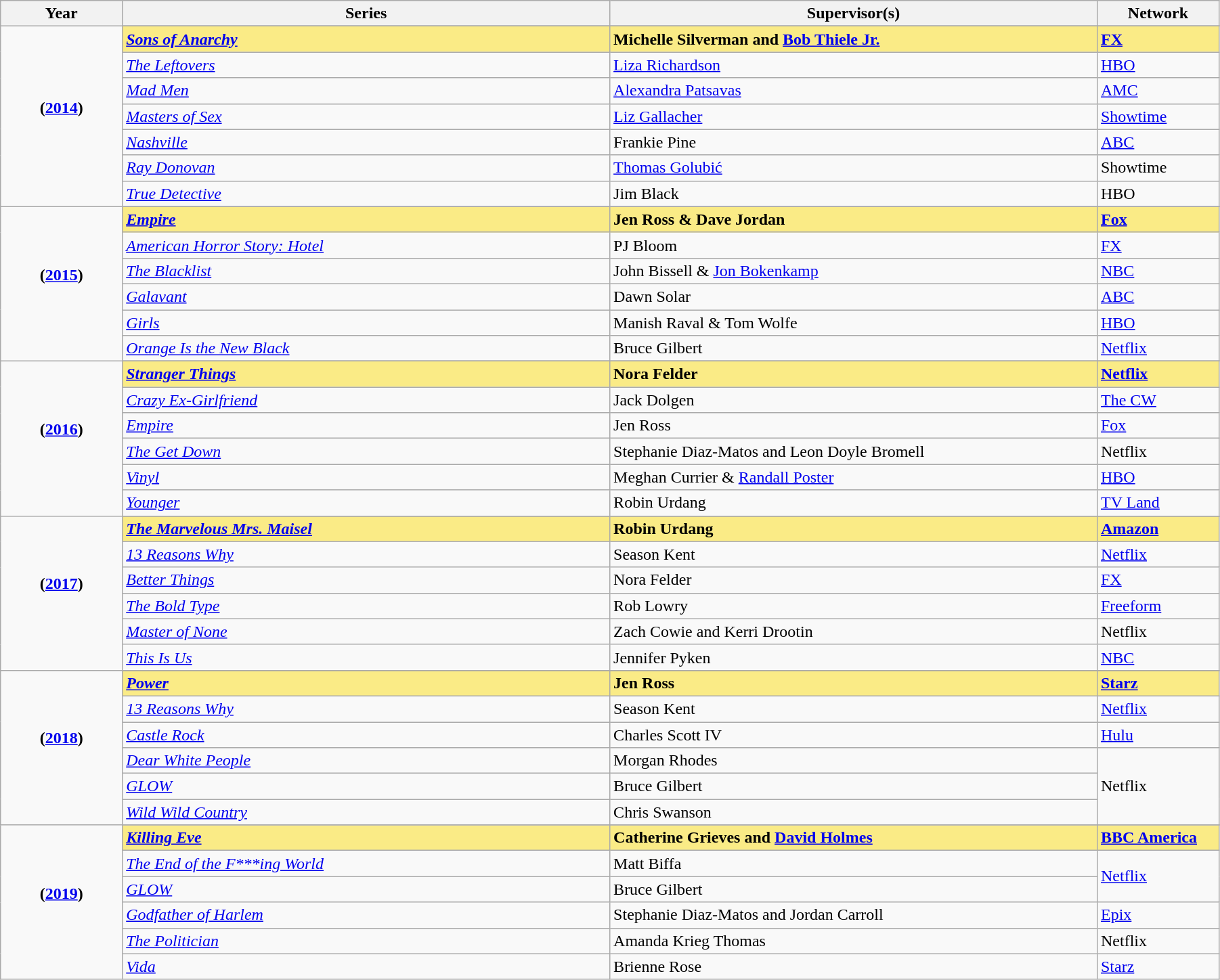<table class="wikitable" width="95%" cellpadding="4">
<tr>
<th width="10%">Year</th>
<th width="40%">Series</th>
<th width="40%">Supervisor(s)</th>
<th width="10%">Network</th>
</tr>
<tr>
<td rowspan=8 style="text-align:center"><strong>(<a href='#'>2014</a>)</strong><br> <br></td>
</tr>
<tr style="background:#FAEB86">
<td><strong><em><a href='#'>Sons of Anarchy</a></em></strong></td>
<td><strong>Michelle Silverman and <a href='#'>Bob Thiele Jr.</a></strong></td>
<td><strong><a href='#'>FX</a></strong></td>
</tr>
<tr>
<td><em><a href='#'>The Leftovers</a></em></td>
<td><a href='#'>Liza Richardson</a></td>
<td><a href='#'>HBO</a></td>
</tr>
<tr>
<td><em><a href='#'>Mad Men</a></em></td>
<td><a href='#'>Alexandra Patsavas</a></td>
<td><a href='#'>AMC</a></td>
</tr>
<tr>
<td><em><a href='#'>Masters of Sex</a></em></td>
<td><a href='#'>Liz Gallacher</a></td>
<td><a href='#'>Showtime</a></td>
</tr>
<tr>
<td><em><a href='#'>Nashville</a></em></td>
<td>Frankie Pine</td>
<td><a href='#'>ABC</a></td>
</tr>
<tr>
<td><em><a href='#'>Ray Donovan</a></em></td>
<td><a href='#'>Thomas Golubić</a></td>
<td>Showtime</td>
</tr>
<tr>
<td><em><a href='#'>True Detective</a></em></td>
<td>Jim Black</td>
<td>HBO</td>
</tr>
<tr>
<td rowspan=7 style="text-align:center"><strong>(<a href='#'>2015</a>)</strong><br> <br></td>
</tr>
<tr style="background:#FAEB86">
<td><strong><em><a href='#'>Empire</a></em></strong></td>
<td><strong>Jen Ross & Dave Jordan</strong></td>
<td><strong><a href='#'>Fox</a></strong></td>
</tr>
<tr>
<td><em><a href='#'>American Horror Story: Hotel</a></em></td>
<td>PJ Bloom</td>
<td><a href='#'>FX</a></td>
</tr>
<tr>
<td><em><a href='#'>The Blacklist</a></em></td>
<td>John Bissell & <a href='#'>Jon Bokenkamp</a></td>
<td><a href='#'>NBC</a></td>
</tr>
<tr>
<td><em><a href='#'>Galavant</a></em></td>
<td>Dawn Solar</td>
<td><a href='#'>ABC</a></td>
</tr>
<tr>
<td><em><a href='#'>Girls</a></em></td>
<td>Manish Raval & Tom Wolfe</td>
<td><a href='#'>HBO</a></td>
</tr>
<tr>
<td><em><a href='#'>Orange Is the New Black</a></em></td>
<td>Bruce Gilbert</td>
<td><a href='#'>Netflix</a></td>
</tr>
<tr>
<td rowspan=7 style="text-align:center"><strong>(<a href='#'>2016</a>)</strong><br> <br></td>
</tr>
<tr style="background:#FAEB86">
<td><strong><em><a href='#'>Stranger Things</a></em></strong></td>
<td><strong>Nora Felder</strong></td>
<td><strong><a href='#'>Netflix</a></strong></td>
</tr>
<tr>
<td><em><a href='#'>Crazy Ex-Girlfriend</a></em></td>
<td>Jack Dolgen</td>
<td><a href='#'>The CW</a></td>
</tr>
<tr>
<td><em><a href='#'>Empire</a></em></td>
<td>Jen Ross</td>
<td><a href='#'>Fox</a></td>
</tr>
<tr>
<td><em><a href='#'>The Get Down</a></em></td>
<td>Stephanie Diaz-Matos and Leon Doyle Bromell</td>
<td>Netflix</td>
</tr>
<tr>
<td><em><a href='#'>Vinyl</a></em></td>
<td>Meghan Currier & <a href='#'>Randall Poster</a></td>
<td><a href='#'>HBO</a></td>
</tr>
<tr>
<td><em><a href='#'>Younger</a></em></td>
<td>Robin Urdang</td>
<td><a href='#'>TV Land</a></td>
</tr>
<tr>
<td rowspan=7 style="text-align:center"><strong>(<a href='#'>2017</a>)</strong><br> <br></td>
</tr>
<tr style="background:#FAEB86">
<td><strong><em><a href='#'>The Marvelous Mrs. Maisel</a></em></strong></td>
<td><strong>Robin Urdang</strong></td>
<td><strong><a href='#'>Amazon</a></strong></td>
</tr>
<tr>
<td><em><a href='#'>13 Reasons Why</a></em></td>
<td>Season Kent</td>
<td><a href='#'>Netflix</a></td>
</tr>
<tr>
<td><em><a href='#'>Better Things</a></em></td>
<td>Nora Felder</td>
<td><a href='#'>FX</a></td>
</tr>
<tr>
<td><em><a href='#'>The Bold Type</a></em></td>
<td>Rob Lowry</td>
<td><a href='#'>Freeform</a></td>
</tr>
<tr>
<td><em><a href='#'>Master of None</a></em></td>
<td>Zach Cowie and Kerri Drootin</td>
<td>Netflix</td>
</tr>
<tr>
<td><em><a href='#'>This Is Us</a></em></td>
<td>Jennifer Pyken</td>
<td><a href='#'>NBC</a></td>
</tr>
<tr>
<td rowspan=7 style="text-align:center"><strong>(<a href='#'>2018</a>)</strong><br> <br></td>
</tr>
<tr style="background:#FAEB86">
<td><strong><em><a href='#'>Power</a></em></strong></td>
<td><strong>Jen Ross</strong></td>
<td><strong><a href='#'>Starz</a></strong></td>
</tr>
<tr>
<td><em><a href='#'>13 Reasons Why</a></em></td>
<td>Season Kent</td>
<td><a href='#'>Netflix</a></td>
</tr>
<tr>
<td><em><a href='#'>Castle Rock</a></em></td>
<td>Charles Scott IV</td>
<td><a href='#'>Hulu</a></td>
</tr>
<tr>
<td><em><a href='#'>Dear White People</a></em></td>
<td>Morgan Rhodes</td>
<td rowspan="3">Netflix</td>
</tr>
<tr>
<td><em><a href='#'>GLOW</a></em></td>
<td>Bruce Gilbert</td>
</tr>
<tr>
<td><em><a href='#'>Wild Wild Country</a></em></td>
<td>Chris Swanson</td>
</tr>
<tr>
<td rowspan=7 style="text-align:center"><strong>(<a href='#'>2019</a>)</strong><br> <br> </td>
</tr>
<tr style="background:#FAEB86">
<td><strong><em><a href='#'>Killing Eve</a></em></strong></td>
<td><strong>Catherine Grieves and <a href='#'>David Holmes</a></strong></td>
<td><strong><a href='#'>BBC America</a></strong></td>
</tr>
<tr>
<td><em><a href='#'>The End of the F***ing World</a></em></td>
<td>Matt Biffa</td>
<td rowspan="2"><a href='#'>Netflix</a></td>
</tr>
<tr>
<td><em><a href='#'>GLOW</a></em></td>
<td>Bruce Gilbert</td>
</tr>
<tr>
<td><em><a href='#'>Godfather of Harlem</a></em></td>
<td>Stephanie Diaz-Matos and Jordan Carroll</td>
<td><a href='#'>Epix</a></td>
</tr>
<tr>
<td><em><a href='#'>The Politician</a></em></td>
<td>Amanda Krieg Thomas</td>
<td>Netflix</td>
</tr>
<tr>
<td><em><a href='#'>Vida</a></em></td>
<td>Brienne Rose</td>
<td><a href='#'>Starz</a></td>
</tr>
</table>
